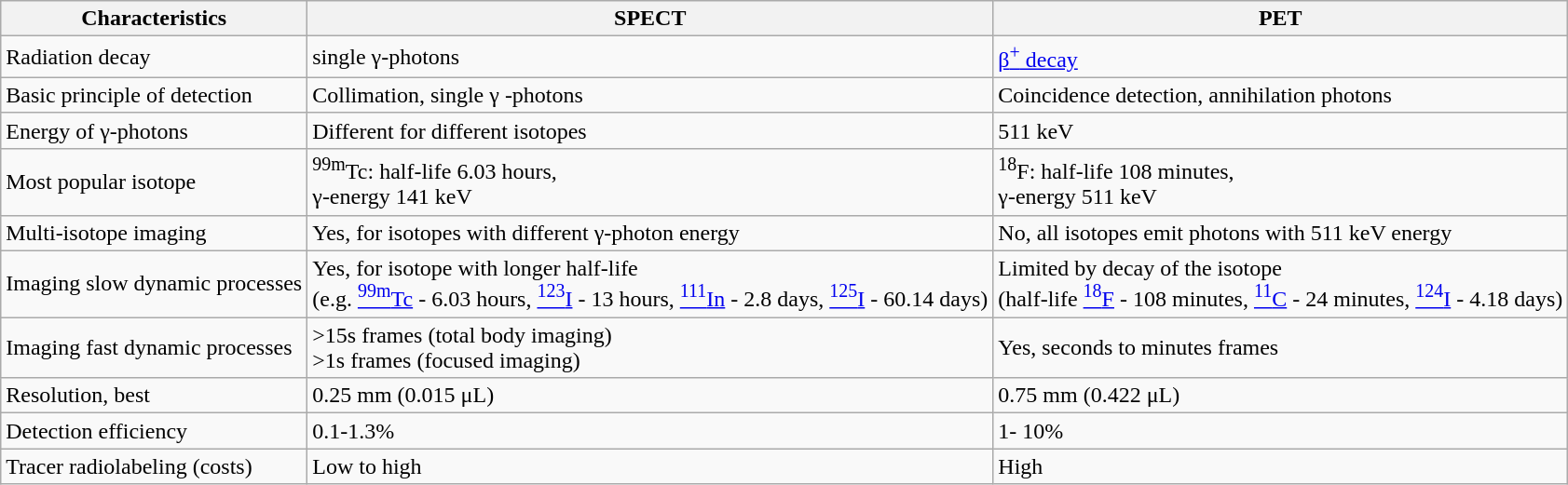<table class="wikitable">
<tr>
<th>Characteristics</th>
<th>SPECT</th>
<th>PET</th>
</tr>
<tr>
<td>Radiation decay</td>
<td>single γ-photons</td>
<td><a href='#'>β<sup>+</sup> decay</a></td>
</tr>
<tr>
<td>Basic principle of detection</td>
<td>Collimation, single γ -photons</td>
<td>Coincidence detection, annihilation photons</td>
</tr>
<tr>
<td>Energy of γ-photons</td>
<td>Different for different isotopes</td>
<td>511 keV</td>
</tr>
<tr>
<td>Most popular isotope</td>
<td><sup>99m</sup>Tc: half-life 6.03 hours, <br>γ-energy 141 keV</td>
<td><sup>18</sup>F: half-life 108 minutes, <br>γ-energy 511 keV</td>
</tr>
<tr>
<td>Multi-isotope imaging</td>
<td>Yes, for isotopes with different γ-photon energy</td>
<td>No, all isotopes emit photons with 511 keV energy</td>
</tr>
<tr>
<td>Imaging slow dynamic processes</td>
<td>Yes, for isotope with longer half-life <br>(e.g. <a href='#'><sup>99m</sup>Tc</a> - 6.03 hours, <a href='#'><sup>123</sup>I</a> - 13 hours, <a href='#'><sup>111</sup>In</a> - 2.8 days, <a href='#'><sup>125</sup>I</a> - 60.14 days)</td>
<td>Limited by decay of the isotope <br>(half-life <a href='#'><sup>18</sup>F</a> - 108 minutes, <a href='#'><sup>11</sup>C</a> - 24 minutes, <a href='#'><sup>124</sup>I</a> - 4.18 days)</td>
</tr>
<tr>
<td>Imaging fast dynamic processes</td>
<td>>15s frames (total body imaging)<br> >1s frames (focused imaging) </td>
<td>Yes, seconds to minutes frames</td>
</tr>
<tr>
<td>Resolution, best</td>
<td>0.25 mm (0.015 μL)</td>
<td>0.75 mm (0.422 μL)</td>
</tr>
<tr>
<td>Detection efficiency</td>
<td>0.1-1.3%</td>
<td>1- 10%</td>
</tr>
<tr>
<td>Tracer radiolabeling (costs)</td>
<td>Low to high</td>
<td>High</td>
</tr>
</table>
